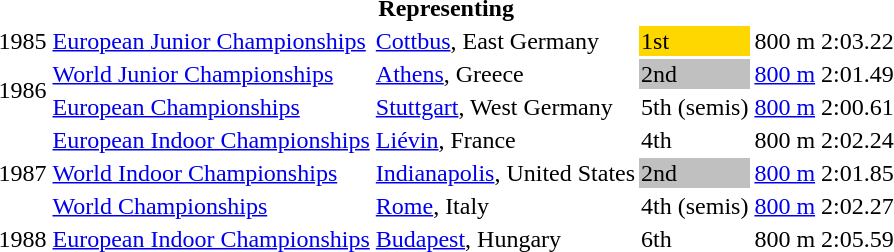<table>
<tr>
<th colspan="6">Representing </th>
</tr>
<tr>
<td>1985</td>
<td><a href='#'>European Junior Championships</a></td>
<td><a href='#'>Cottbus</a>, East Germany</td>
<td bgcolor=gold>1st</td>
<td>800 m</td>
<td>2:03.22</td>
</tr>
<tr>
<td rowspan=2>1986</td>
<td><a href='#'>World Junior Championships</a></td>
<td><a href='#'>Athens</a>, Greece</td>
<td bgcolor=silver>2nd</td>
<td><a href='#'>800 m</a></td>
<td>2:01.49</td>
</tr>
<tr>
<td><a href='#'>European Championships</a></td>
<td><a href='#'>Stuttgart</a>, West Germany</td>
<td>5th (semis)</td>
<td><a href='#'>800 m</a></td>
<td>2:00.61</td>
</tr>
<tr>
<td rowspan=3>1987</td>
<td><a href='#'>European Indoor Championships</a></td>
<td><a href='#'>Liévin</a>, France</td>
<td>4th</td>
<td>800 m</td>
<td>2:02.24</td>
</tr>
<tr>
<td><a href='#'>World Indoor Championships</a></td>
<td><a href='#'>Indianapolis</a>, United States</td>
<td bgcolor=silver>2nd</td>
<td><a href='#'>800 m</a></td>
<td>2:01.85</td>
</tr>
<tr>
<td><a href='#'>World Championships</a></td>
<td><a href='#'>Rome</a>, Italy</td>
<td>4th (semis)</td>
<td><a href='#'>800 m</a></td>
<td>2:02.27</td>
</tr>
<tr>
<td>1988</td>
<td><a href='#'>European Indoor Championships</a></td>
<td><a href='#'>Budapest</a>, Hungary</td>
<td>6th</td>
<td>800 m</td>
<td>2:05.59</td>
</tr>
</table>
